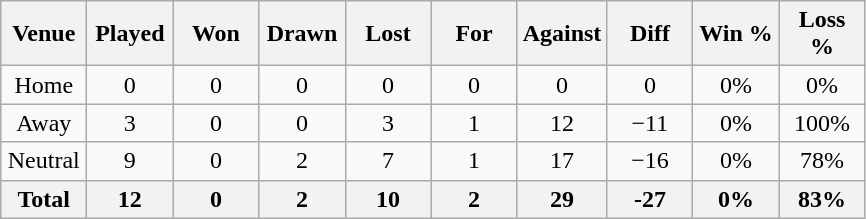<table class="wikitable sortable" style="text-align:center;">
<tr>
<th style="width:50px;">Venue</th>
<th style="width:50px;">Played</th>
<th style="width:50px;">Won</th>
<th style="width:50px;">Drawn</th>
<th style="width:50px;">Lost</th>
<th style="width:50px;">For</th>
<th style="width:50px;">Against</th>
<th style="width:50px;">Diff</th>
<th style="width:50px;">Win %</th>
<th style="width:50px;">Loss %</th>
</tr>
<tr>
<td align=center>Home</td>
<td>0</td>
<td>0</td>
<td>0</td>
<td>0</td>
<td>0</td>
<td>0</td>
<td>0</td>
<td>0%</td>
<td>0%</td>
</tr>
<tr>
<td align=center>Away</td>
<td>3</td>
<td>0</td>
<td>0</td>
<td>3</td>
<td>1</td>
<td>12</td>
<td>−11</td>
<td>0%</td>
<td>100%</td>
</tr>
<tr>
<td align=center>Neutral</td>
<td>9</td>
<td>0</td>
<td>2</td>
<td>7</td>
<td>1</td>
<td>17</td>
<td>−16</td>
<td>0%</td>
<td>78%</td>
</tr>
<tr>
<th>Total</th>
<th>12</th>
<th>0</th>
<th>2</th>
<th>10</th>
<th>2</th>
<th>29</th>
<th>-27</th>
<th>0%</th>
<th>83%</th>
</tr>
</table>
